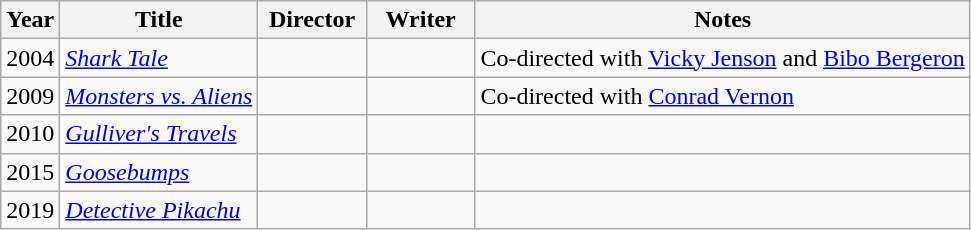<table class="wikitable">
<tr>
<th>Year</th>
<th>Title</th>
<th width=65>Director</th>
<th width=65>Writer</th>
<th>Notes</th>
</tr>
<tr>
<td>2004</td>
<td><em><a href='#'>Shark Tale</a></em></td>
<td></td>
<td></td>
<td>Co-directed with <a href='#'>Vicky Jenson</a> and <a href='#'>Bibo Bergeron</a></td>
</tr>
<tr>
<td>2009</td>
<td><em><a href='#'>Monsters vs. Aliens</a></em></td>
<td></td>
<td></td>
<td>Co-directed with <a href='#'>Conrad Vernon</a></td>
</tr>
<tr>
<td>2010</td>
<td><em><a href='#'>Gulliver's Travels</a></em></td>
<td></td>
<td></td>
<td></td>
</tr>
<tr>
<td>2015</td>
<td><em><a href='#'>Goosebumps</a></em></td>
<td></td>
<td></td>
<td></td>
</tr>
<tr>
<td>2019</td>
<td><em><a href='#'>Detective Pikachu</a></em></td>
<td></td>
<td></td>
<td></td>
</tr>
</table>
